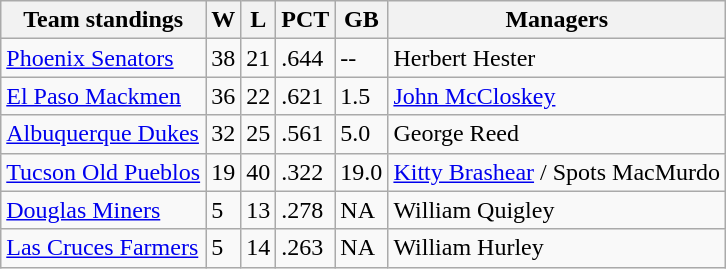<table class="wikitable">
<tr>
<th>Team standings</th>
<th>W</th>
<th>L</th>
<th>PCT</th>
<th>GB</th>
<th>Managers</th>
</tr>
<tr>
<td><a href='#'>Phoenix Senators</a></td>
<td>38</td>
<td>21</td>
<td>.644</td>
<td>--</td>
<td>Herbert Hester</td>
</tr>
<tr>
<td><a href='#'>El Paso Mackmen</a></td>
<td>36</td>
<td>22</td>
<td>.621</td>
<td>1.5</td>
<td><a href='#'>John McCloskey</a></td>
</tr>
<tr>
<td><a href='#'>Albuquerque Dukes</a></td>
<td>32</td>
<td>25</td>
<td>.561</td>
<td>5.0</td>
<td>George Reed</td>
</tr>
<tr>
<td><a href='#'>Tucson Old Pueblos</a></td>
<td>19</td>
<td>40</td>
<td>.322</td>
<td>19.0</td>
<td><a href='#'>Kitty Brashear</a> / Spots MacMurdo</td>
</tr>
<tr>
<td><a href='#'>Douglas Miners</a></td>
<td>5</td>
<td>13</td>
<td>.278</td>
<td>NA</td>
<td>William Quigley</td>
</tr>
<tr>
<td><a href='#'>Las Cruces Farmers</a></td>
<td>5</td>
<td>14</td>
<td>.263</td>
<td>NA</td>
<td>William Hurley</td>
</tr>
</table>
